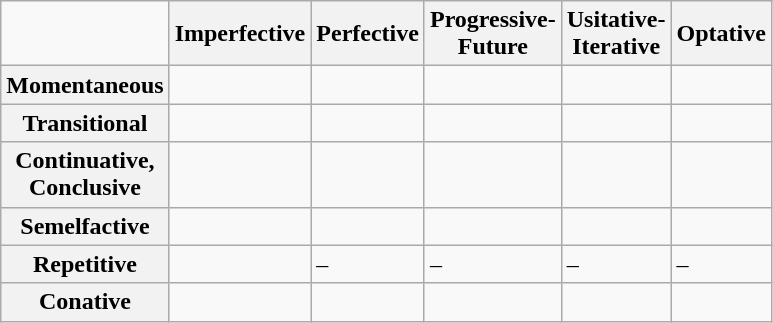<table class="wikitable" frame=void style="vertical-align:top; text-align:left; white-space:nowrap;">
<tr>
<td></td>
<th>Imperfective</th>
<th>Perfective</th>
<th>Progressive-<br>Future</th>
<th>Usitative-<br>Iterative</th>
<th>Optative</th>
</tr>
<tr>
<th>Momentaneous</th>
<td></td>
<td></td>
<td></td>
<td></td>
<td></td>
</tr>
<tr>
<th>Transitional</th>
<td></td>
<td></td>
<td></td>
<td></td>
<td></td>
</tr>
<tr>
<th>Continuative,<br>Conclusive</th>
<td></td>
<td></td>
<td></td>
<td></td>
<td></td>
</tr>
<tr>
<th>Semelfactive</th>
<td></td>
<td></td>
<td></td>
<td></td>
<td></td>
</tr>
<tr>
<th>Repetitive</th>
<td></td>
<td>–</td>
<td>–</td>
<td>–</td>
<td>–</td>
</tr>
<tr>
<th>Conative</th>
<td></td>
<td></td>
<td></td>
<td></td>
<td></td>
</tr>
</table>
